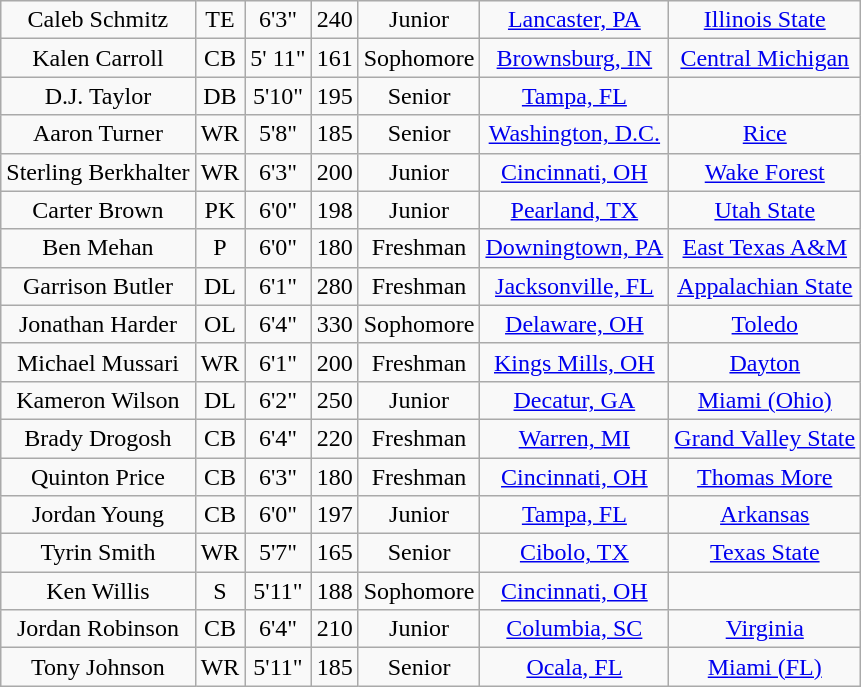<table class="wikitable sortable sortable" style="text-align: center">
<tr>
<td>Caleb Schmitz</td>
<td>TE</td>
<td>6'3"</td>
<td>240</td>
<td> Junior</td>
<td><a href='#'>Lancaster, PA</a></td>
<td><a href='#'>Illinois State</a></td>
</tr>
<tr>
<td>Kalen Carroll</td>
<td>CB</td>
<td>5' 11"</td>
<td>161</td>
<td> Sophomore</td>
<td><a href='#'>Brownsburg, IN</a></td>
<td><a href='#'>Central Michigan</a></td>
</tr>
<tr>
<td>D.J. Taylor</td>
<td>DB</td>
<td>5'10"</td>
<td>195</td>
<td> Senior</td>
<td><a href='#'>Tampa, FL</a></td>
<td></td>
</tr>
<tr>
<td>Aaron Turner</td>
<td>WR</td>
<td>5'8"</td>
<td>185</td>
<td> Senior</td>
<td><a href='#'>Washington, D.C.</a></td>
<td><a href='#'>Rice</a></td>
</tr>
<tr>
<td>Sterling Berkhalter</td>
<td>WR</td>
<td>6'3"</td>
<td>200</td>
<td> Junior</td>
<td><a href='#'>Cincinnati, OH</a></td>
<td><a href='#'>Wake Forest</a></td>
</tr>
<tr>
<td>Carter Brown</td>
<td>PK</td>
<td>6'0"</td>
<td>198</td>
<td>Junior</td>
<td><a href='#'>Pearland, TX</a></td>
<td><a href='#'>Utah State</a></td>
</tr>
<tr>
<td>Ben Mehan</td>
<td>P</td>
<td>6'0"</td>
<td>180</td>
<td>Freshman</td>
<td><a href='#'>Downingtown, PA</a></td>
<td><a href='#'>East Texas A&M</a></td>
</tr>
<tr>
<td>Garrison Butler</td>
<td>DL</td>
<td>6'1"</td>
<td>280</td>
<td>Freshman</td>
<td><a href='#'>Jacksonville, FL</a></td>
<td><a href='#'>Appalachian State</a></td>
</tr>
<tr>
<td>Jonathan Harder</td>
<td>OL</td>
<td>6'4"</td>
<td>330</td>
<td> Sophomore</td>
<td><a href='#'>Delaware, OH</a></td>
<td><a href='#'>Toledo</a></td>
</tr>
<tr>
<td>Michael Mussari</td>
<td>WR</td>
<td>6'1"</td>
<td>200</td>
<td> Freshman</td>
<td><a href='#'>Kings Mills, OH</a></td>
<td><a href='#'>Dayton</a></td>
</tr>
<tr>
<td>Kameron Wilson</td>
<td>DL</td>
<td>6'2"</td>
<td>250</td>
<td> Junior</td>
<td><a href='#'>Decatur, GA</a></td>
<td><a href='#'>Miami (Ohio)</a></td>
</tr>
<tr>
<td>Brady Drogosh</td>
<td>CB</td>
<td>6'4"</td>
<td>220</td>
<td> Freshman</td>
<td><a href='#'>Warren, MI</a></td>
<td><a href='#'>Grand Valley State</a></td>
</tr>
<tr>
<td>Quinton Price</td>
<td>CB</td>
<td>6'3"</td>
<td>180</td>
<td>Freshman</td>
<td><a href='#'>Cincinnati, OH</a></td>
<td><a href='#'>Thomas More</a></td>
</tr>
<tr>
<td>Jordan Young</td>
<td>CB</td>
<td>6'0"</td>
<td>197</td>
<td> Junior</td>
<td><a href='#'>Tampa, FL</a></td>
<td><a href='#'>Arkansas</a></td>
</tr>
<tr>
<td>Tyrin Smith</td>
<td>WR</td>
<td>5'7"</td>
<td>165</td>
<td> Senior</td>
<td><a href='#'>Cibolo, TX</a></td>
<td><a href='#'>Texas State</a></td>
</tr>
<tr>
<td>Ken Willis</td>
<td>S</td>
<td>5'11"</td>
<td>188</td>
<td> Sophomore</td>
<td><a href='#'>Cincinnati, OH</a></td>
<td></td>
</tr>
<tr>
<td>Jordan Robinson</td>
<td>CB</td>
<td>6'4"</td>
<td>210</td>
<td>Junior</td>
<td><a href='#'>Columbia, SC</a></td>
<td><a href='#'>Virginia</a></td>
</tr>
<tr>
<td>Tony Johnson</td>
<td>WR</td>
<td>5'11"</td>
<td>185</td>
<td> Senior</td>
<td><a href='#'>Ocala, FL</a></td>
<td><a href='#'>Miami (FL)</a></td>
</tr>
</table>
